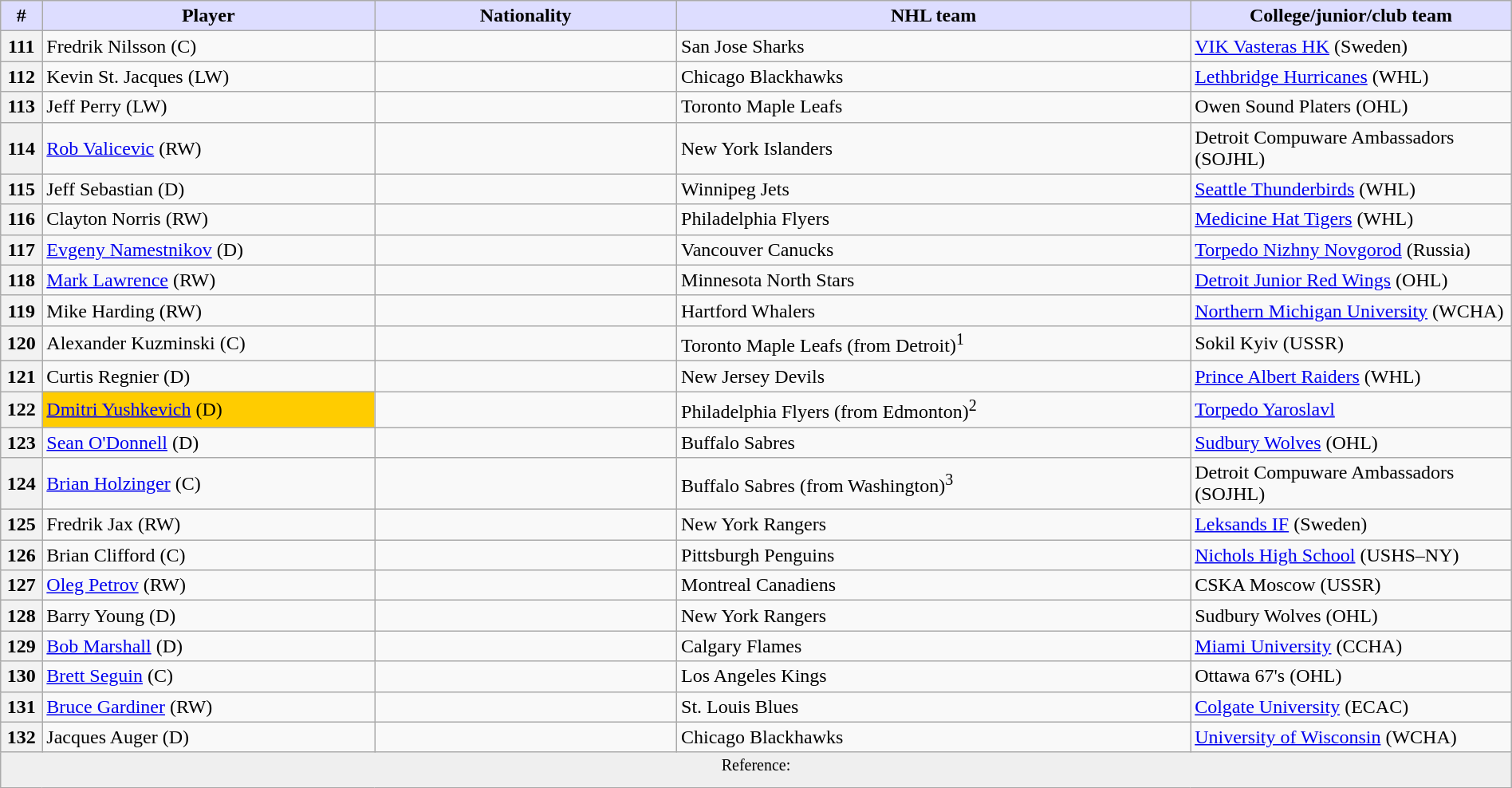<table class="wikitable" style="width: 100%">
<tr>
<th style="background:#ddf; width:2.75%;">#</th>
<th style="background:#ddf; width:22.0%;">Player</th>
<th style="background:#ddf; width:20.0%;">Nationality</th>
<th style="background:#ddf; width:34.0%;">NHL team</th>
<th style="background:#ddf; width:100.0%;">College/junior/club team</th>
</tr>
<tr>
<th>111</th>
<td>Fredrik Nilsson (C)</td>
<td></td>
<td>San Jose Sharks</td>
<td><a href='#'>VIK Vasteras HK</a> (Sweden)</td>
</tr>
<tr>
<th>112</th>
<td>Kevin St. Jacques (LW)</td>
<td></td>
<td>Chicago Blackhawks</td>
<td><a href='#'>Lethbridge Hurricanes</a> (WHL)</td>
</tr>
<tr>
<th>113</th>
<td>Jeff Perry (LW)</td>
<td></td>
<td>Toronto Maple Leafs</td>
<td>Owen Sound Platers (OHL)</td>
</tr>
<tr>
<th>114</th>
<td><a href='#'>Rob Valicevic</a> (RW)</td>
<td></td>
<td>New York Islanders</td>
<td>Detroit Compuware Ambassadors (SOJHL)</td>
</tr>
<tr>
<th>115</th>
<td>Jeff Sebastian (D)</td>
<td></td>
<td>Winnipeg Jets</td>
<td><a href='#'>Seattle Thunderbirds</a> (WHL)</td>
</tr>
<tr>
<th>116</th>
<td>Clayton Norris (RW)</td>
<td></td>
<td>Philadelphia Flyers</td>
<td><a href='#'>Medicine Hat Tigers</a> (WHL)</td>
</tr>
<tr>
<th>117</th>
<td><a href='#'>Evgeny Namestnikov</a> (D)</td>
<td></td>
<td>Vancouver Canucks</td>
<td><a href='#'>Torpedo Nizhny Novgorod</a> (Russia)</td>
</tr>
<tr>
<th>118</th>
<td><a href='#'>Mark Lawrence</a> (RW)</td>
<td></td>
<td>Minnesota North Stars</td>
<td><a href='#'>Detroit Junior Red Wings</a> (OHL)</td>
</tr>
<tr>
<th>119</th>
<td>Mike Harding (RW)</td>
<td></td>
<td>Hartford Whalers</td>
<td><a href='#'>Northern Michigan University</a> (WCHA)</td>
</tr>
<tr>
<th>120</th>
<td>Alexander Kuzminski (C)</td>
<td></td>
<td>Toronto Maple Leafs (from Detroit)<sup>1</sup></td>
<td>Sokil Kyiv (USSR)</td>
</tr>
<tr>
<th>121</th>
<td>Curtis Regnier (D)</td>
<td></td>
<td>New Jersey Devils</td>
<td><a href='#'>Prince Albert Raiders</a> (WHL)</td>
</tr>
<tr>
<th>122</th>
<td bgcolor="#FFCC00"><a href='#'>Dmitri Yushkevich</a> (D)</td>
<td></td>
<td>Philadelphia Flyers (from Edmonton)<sup>2</sup></td>
<td><a href='#'>Torpedo Yaroslavl</a></td>
</tr>
<tr>
<th>123</th>
<td><a href='#'>Sean O'Donnell</a> (D)</td>
<td></td>
<td>Buffalo Sabres</td>
<td><a href='#'>Sudbury Wolves</a> (OHL)</td>
</tr>
<tr>
<th>124</th>
<td><a href='#'>Brian Holzinger</a> (C)</td>
<td></td>
<td>Buffalo Sabres (from Washington)<sup>3</sup></td>
<td>Detroit Compuware Ambassadors (SOJHL)</td>
</tr>
<tr>
<th>125</th>
<td>Fredrik Jax (RW)</td>
<td></td>
<td>New York Rangers</td>
<td><a href='#'>Leksands IF</a> (Sweden)</td>
</tr>
<tr>
<th>126</th>
<td>Brian Clifford (C)</td>
<td></td>
<td>Pittsburgh Penguins</td>
<td><a href='#'>Nichols High School</a> (USHS–NY)</td>
</tr>
<tr>
<th>127</th>
<td><a href='#'>Oleg Petrov</a> (RW)</td>
<td></td>
<td>Montreal Canadiens</td>
<td>CSKA Moscow (USSR)</td>
</tr>
<tr>
<th>128</th>
<td>Barry Young (D)</td>
<td></td>
<td>New York Rangers</td>
<td>Sudbury Wolves (OHL)</td>
</tr>
<tr>
<th>129</th>
<td><a href='#'>Bob Marshall</a> (D)</td>
<td></td>
<td>Calgary Flames</td>
<td><a href='#'>Miami University</a> (CCHA)</td>
</tr>
<tr>
<th>130</th>
<td><a href='#'>Brett Seguin</a> (C)</td>
<td></td>
<td>Los Angeles Kings</td>
<td>Ottawa 67's (OHL)</td>
</tr>
<tr>
<th>131</th>
<td><a href='#'>Bruce Gardiner</a> (RW)</td>
<td></td>
<td>St. Louis Blues</td>
<td><a href='#'>Colgate University</a> (ECAC)</td>
</tr>
<tr>
<th>132</th>
<td>Jacques Auger (D)</td>
<td></td>
<td>Chicago Blackhawks</td>
<td><a href='#'>University of Wisconsin</a> (WCHA)</td>
</tr>
<tr>
<td align=center colspan="6" bgcolor="#efefef"><sup>Reference:  </sup></td>
</tr>
</table>
